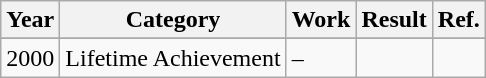<table class="wikitable sortable">
<tr>
<th>Year</th>
<th>Category</th>
<th>Work</th>
<th>Result</th>
<th>Ref.</th>
</tr>
<tr>
</tr>
<tr>
<td>2000</td>
<td>Lifetime Achievement</td>
<td>–</td>
<td></td>
<td></td>
</tr>
</table>
